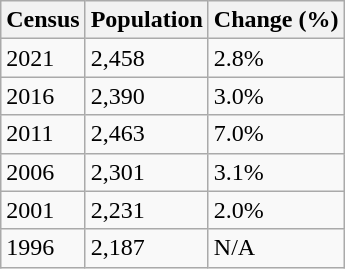<table class="wikitable">
<tr>
<th>Census</th>
<th>Population</th>
<th>Change (%)</th>
</tr>
<tr>
<td>2021</td>
<td>2,458</td>
<td> 2.8%</td>
</tr>
<tr>
<td>2016</td>
<td>2,390</td>
<td> 3.0%</td>
</tr>
<tr>
<td>2011</td>
<td>2,463</td>
<td> 7.0%</td>
</tr>
<tr>
<td>2006</td>
<td>2,301</td>
<td> 3.1%</td>
</tr>
<tr>
<td>2001</td>
<td>2,231</td>
<td> 2.0%</td>
</tr>
<tr>
<td>1996</td>
<td>2,187</td>
<td>N/A</td>
</tr>
</table>
